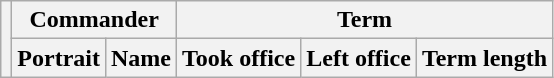<table class="wikitable sortable">
<tr>
<th rowspan=2></th>
<th colspan=2>Commander</th>
<th colspan=3>Term</th>
</tr>
<tr>
<th>Portrait</th>
<th>Name</th>
<th>Took office</th>
<th>Left office</th>
<th>Term length<br>
















</th>
</tr>
</table>
